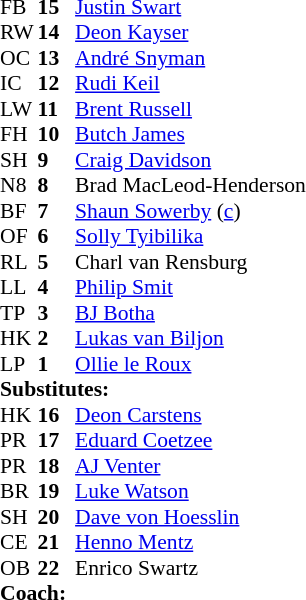<table cellspacing="0" cellpadding="0" style="font-size:90%;margin:auto">
<tr>
<th width="25"></th>
<th width="25"></th>
</tr>
<tr>
<td>FB</td>
<td><strong>15</strong></td>
<td><a href='#'>Justin Swart</a></td>
</tr>
<tr>
<td>RW</td>
<td><strong>14</strong></td>
<td><a href='#'>Deon Kayser</a></td>
</tr>
<tr>
<td>OC</td>
<td><strong>13</strong></td>
<td><a href='#'>André Snyman</a></td>
</tr>
<tr>
<td>IC</td>
<td><strong>12</strong></td>
<td><a href='#'>Rudi Keil</a></td>
</tr>
<tr>
<td>LW</td>
<td><strong>11</strong></td>
<td><a href='#'>Brent Russell</a></td>
</tr>
<tr>
<td>FH</td>
<td><strong>10</strong></td>
<td><a href='#'>Butch James</a></td>
</tr>
<tr>
<td>SH</td>
<td><strong>9</strong></td>
<td><a href='#'>Craig Davidson</a></td>
</tr>
<tr>
<td>N8</td>
<td><strong>8</strong></td>
<td>Brad MacLeod-Henderson</td>
</tr>
<tr>
<td>BF</td>
<td><strong>7</strong></td>
<td><a href='#'>Shaun Sowerby</a> (<a href='#'>c</a>)</td>
</tr>
<tr>
<td>OF</td>
<td><strong>6</strong></td>
<td><a href='#'>Solly Tyibilika</a></td>
</tr>
<tr>
<td>RL</td>
<td><strong>5</strong></td>
<td>Charl van Rensburg</td>
</tr>
<tr>
<td>LL</td>
<td><strong>4</strong></td>
<td><a href='#'>Philip Smit</a></td>
</tr>
<tr>
<td>TP</td>
<td><strong>3</strong></td>
<td><a href='#'>BJ Botha</a></td>
</tr>
<tr>
<td>HK</td>
<td><strong>2</strong></td>
<td><a href='#'>Lukas van Biljon</a></td>
</tr>
<tr>
<td>LP</td>
<td><strong>1</strong></td>
<td><a href='#'>Ollie le Roux</a></td>
</tr>
<tr>
<td colspan="3"><strong>Substitutes:</strong></td>
</tr>
<tr>
<td>HK</td>
<td><strong>16</strong></td>
<td><a href='#'>Deon Carstens</a></td>
</tr>
<tr>
<td>PR</td>
<td><strong>17</strong></td>
<td><a href='#'>Eduard Coetzee</a></td>
</tr>
<tr>
<td>PR</td>
<td><strong>18</strong></td>
<td><a href='#'>AJ Venter</a></td>
</tr>
<tr>
<td>BR</td>
<td><strong>19</strong></td>
<td><a href='#'>Luke Watson</a></td>
</tr>
<tr>
<td>SH</td>
<td><strong>20</strong></td>
<td><a href='#'>Dave von Hoesslin</a></td>
</tr>
<tr>
<td>CE</td>
<td><strong>21</strong></td>
<td><a href='#'>Henno Mentz</a></td>
</tr>
<tr>
<td>OB</td>
<td><strong>22</strong></td>
<td>Enrico Swartz</td>
</tr>
<tr>
<td colspan="3"><strong>Coach:</strong></td>
</tr>
<tr>
<td colspan="4"></td>
</tr>
</table>
